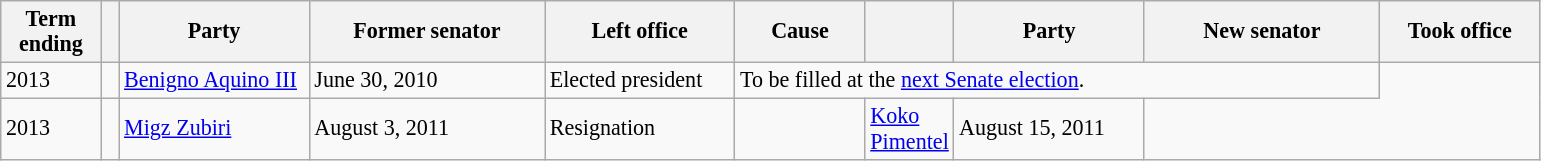<table class=wikitable style="font-size:92%;">
<tr>
<th width=60px>Term ending</th>
<th width=5px></th>
<th width=120px>Party</th>
<th width=150px>Former senator</th>
<th width=120px>Left office</th>
<th width=80px>Cause</th>
<th width=5px></th>
<th width=120px>Party</th>
<th width=150px>New senator</th>
<th width=100px>Took office</th>
</tr>
<tr>
<td>2013</td>
<td></td>
<td><a href='#'>Benigno Aquino III</a></td>
<td>June 30, 2010</td>
<td>Elected president</td>
<td colspan=4>To be filled at the <a href='#'>next Senate election</a>.</td>
</tr>
<tr>
<td>2013</td>
<td></td>
<td><a href='#'>Migz Zubiri</a></td>
<td>August 3, 2011</td>
<td>Resignation</td>
<td></td>
<td><a href='#'>Koko Pimentel</a></td>
<td>August 15, 2011</td>
</tr>
</table>
